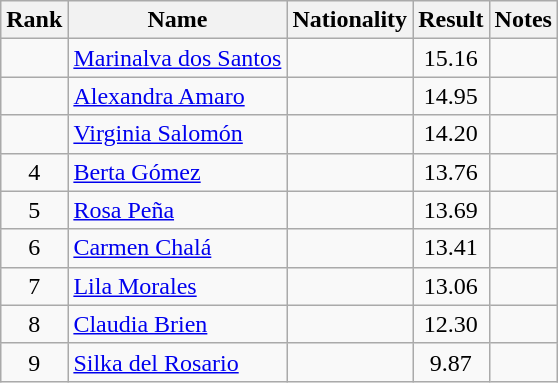<table class="wikitable sortable" style="text-align:center">
<tr>
<th>Rank</th>
<th>Name</th>
<th>Nationality</th>
<th>Result</th>
<th>Notes</th>
</tr>
<tr>
<td></td>
<td align=left><a href='#'>Marinalva dos Santos</a></td>
<td align=left></td>
<td>15.16</td>
<td></td>
</tr>
<tr>
<td></td>
<td align=left><a href='#'>Alexandra Amaro</a></td>
<td align=left></td>
<td>14.95</td>
<td></td>
</tr>
<tr>
<td></td>
<td align=left><a href='#'>Virginia Salomón</a></td>
<td align=left></td>
<td>14.20</td>
<td></td>
</tr>
<tr>
<td>4</td>
<td align=left><a href='#'>Berta Gómez</a></td>
<td align=left></td>
<td>13.76</td>
<td></td>
</tr>
<tr>
<td>5</td>
<td align=left><a href='#'>Rosa Peña</a></td>
<td align=left></td>
<td>13.69</td>
<td></td>
</tr>
<tr>
<td>6</td>
<td align=left><a href='#'>Carmen Chalá</a></td>
<td align=left></td>
<td>13.41</td>
<td></td>
</tr>
<tr>
<td>7</td>
<td align=left><a href='#'>Lila Morales</a></td>
<td align=left></td>
<td>13.06</td>
<td></td>
</tr>
<tr>
<td>8</td>
<td align=left><a href='#'>Claudia Brien</a></td>
<td align=left></td>
<td>12.30</td>
<td></td>
</tr>
<tr>
<td>9</td>
<td align=left><a href='#'>Silka del Rosario</a></td>
<td align=left></td>
<td>9.87</td>
<td></td>
</tr>
</table>
